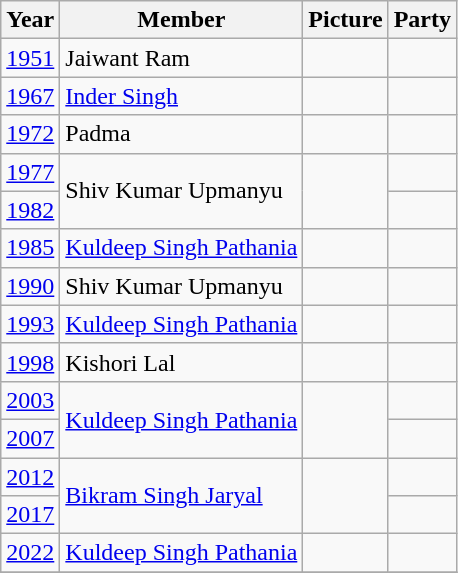<table class="wikitable sortable">
<tr>
<th>Year</th>
<th>Member</th>
<th>Picture</th>
<th colspan="2">Party</th>
</tr>
<tr>
<td><a href='#'>1951</a></td>
<td>Jaiwant Ram</td>
<td></td>
<td></td>
</tr>
<tr>
<td><a href='#'>1967</a></td>
<td><a href='#'>Inder Singh</a></td>
<td></td>
<td></td>
</tr>
<tr>
<td><a href='#'>1972</a></td>
<td>Padma</td>
<td></td>
<td></td>
</tr>
<tr>
<td><a href='#'>1977</a></td>
<td rowspan=2>Shiv Kumar Upmanyu</td>
<td rowspan=2></td>
<td></td>
</tr>
<tr>
<td><a href='#'>1982</a></td>
<td></td>
</tr>
<tr>
<td><a href='#'>1985</a></td>
<td><a href='#'>Kuldeep Singh Pathania</a></td>
<td></td>
</tr>
<tr>
<td><a href='#'>1990</a></td>
<td>Shiv Kumar Upmanyu</td>
<td></td>
<td></td>
</tr>
<tr>
<td><a href='#'>1993</a></td>
<td><a href='#'>Kuldeep Singh Pathania</a></td>
<td></td>
<td></td>
</tr>
<tr>
<td><a href='#'>1998</a></td>
<td>Kishori Lal</td>
<td></td>
<td></td>
</tr>
<tr>
<td><a href='#'>2003</a></td>
<td rowspan=2><a href='#'>Kuldeep Singh Pathania</a></td>
<td rowspan=2></td>
<td></td>
</tr>
<tr>
<td><a href='#'>2007</a></td>
<td></td>
</tr>
<tr>
<td><a href='#'>2012</a></td>
<td rowspan=2><a href='#'>Bikram Singh Jaryal</a></td>
<td rowspan=2></td>
<td></td>
</tr>
<tr>
<td><a href='#'>2017</a></td>
</tr>
<tr>
<td><a href='#'>2022</a></td>
<td><a href='#'>Kuldeep Singh Pathania</a></td>
<td></td>
<td></td>
</tr>
<tr>
</tr>
</table>
